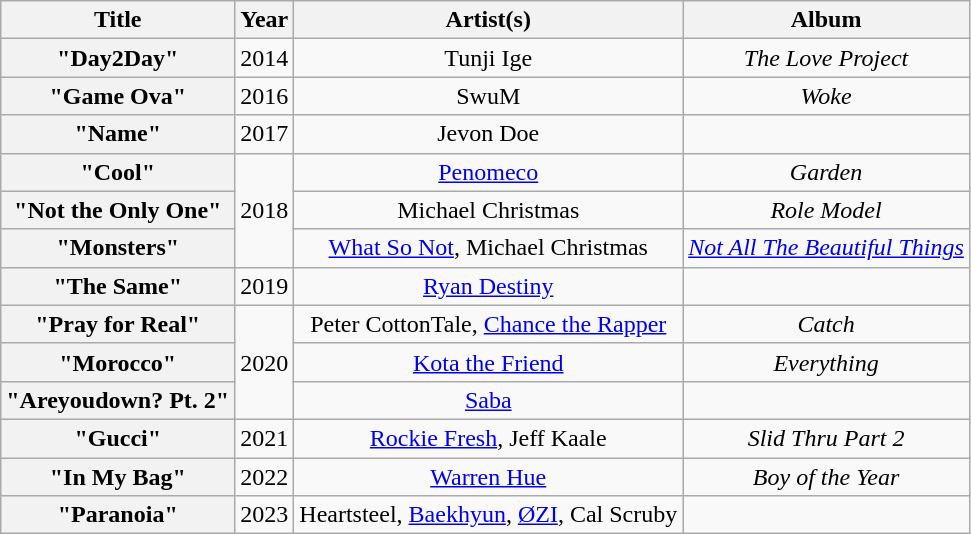<table class="wikitable plainrowheaders" style="text-align:center;">
<tr>
<th scope="col">Title</th>
<th scope="col">Year</th>
<th scope="col">Artist(s)</th>
<th scope="col">Album</th>
</tr>
<tr>
<th scope="row">"Day2Day"</th>
<td>2014</td>
<td>Tunji Ige</td>
<td><em>The Love Project</em></td>
</tr>
<tr>
<th scope="row">"Game Ova"</th>
<td>2016</td>
<td>SwuM</td>
<td><em>Woke</em></td>
</tr>
<tr>
<th scope="row">"Name"</th>
<td>2017</td>
<td>Jevon Doe</td>
<td></td>
</tr>
<tr>
<th scope="row">"Cool"</th>
<td rowspan="3">2018</td>
<td><a href='#'>Penomeco</a></td>
<td><em>Garden</em></td>
</tr>
<tr>
<th scope="row">"Not the Only One"</th>
<td>Michael Christmas</td>
<td><em>Role Model</em></td>
</tr>
<tr>
<th scope="row">"Monsters"</th>
<td><a href='#'>What So Not</a>, Michael Christmas</td>
<td><a href='#'><em>Not All The Beautiful Things</em></a></td>
</tr>
<tr>
<th scope="row">"The Same"</th>
<td>2019</td>
<td><a href='#'>Ryan Destiny</a></td>
<td></td>
</tr>
<tr>
<th scope="row">"Pray for Real"</th>
<td rowspan="3">2020</td>
<td>Peter CottonTale, <a href='#'>Chance the Rapper</a></td>
<td><em>Catch</em></td>
</tr>
<tr>
<th scope="row">"Morocco"</th>
<td><a href='#'>Kota the Friend</a></td>
<td><em>Everything</em></td>
</tr>
<tr>
<th scope="row">"Areyoudown? Pt. 2"</th>
<td><a href='#'>Saba</a></td>
<td></td>
</tr>
<tr>
<th scope="row">"Gucci"</th>
<td>2021</td>
<td><a href='#'>Rockie Fresh</a>, Jeff Kaale</td>
<td><em>Slid Thru Part 2</em></td>
</tr>
<tr>
<th scope="row">"In My Bag"</th>
<td>2022</td>
<td><a href='#'>Warren Hue</a></td>
<td><em>Boy of the Year</em></td>
</tr>
<tr>
<th scope="row">"Paranoia"</th>
<td>2023</td>
<td>Heartsteel, <a href='#'>Baekhyun</a>, <a href='#'>ØZI</a>, Cal Scruby</td>
<td></td>
</tr>
</table>
